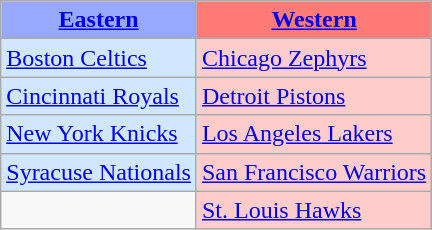<table class="wikitable">
<tr>
<th style="background-color: #99A8FF;"><a href='#'>Eastern</a></th>
<th style="background-color: #FF7B77;"><a href='#'>Western</a></th>
</tr>
<tr>
<td style="background-color: #D0E7FF;"><a href='#'>Boston Celtics</a></td>
<td style="background-color: #FFCCCC;"><a href='#'>Chicago Zephyrs</a></td>
</tr>
<tr>
<td style="background-color: #D0E7FF;"><a href='#'>Cincinnati Royals</a></td>
<td style="background-color: #FFCCCC;"><a href='#'>Detroit Pistons</a></td>
</tr>
<tr>
<td style="background-color: #D0E7FF;"><a href='#'>New York Knicks</a></td>
<td style="background-color: #FFCCCC;"><a href='#'>Los Angeles Lakers</a></td>
</tr>
<tr>
<td style="background-color: #D0E7FF;"><a href='#'>Syracuse Nationals</a></td>
<td style="background-color: #FFCCCC;"><a href='#'>San Francisco Warriors</a></td>
</tr>
<tr>
<td> </td>
<td style="background-color: #FFCCCC;"><a href='#'>St. Louis Hawks</a></td>
</tr>
</table>
